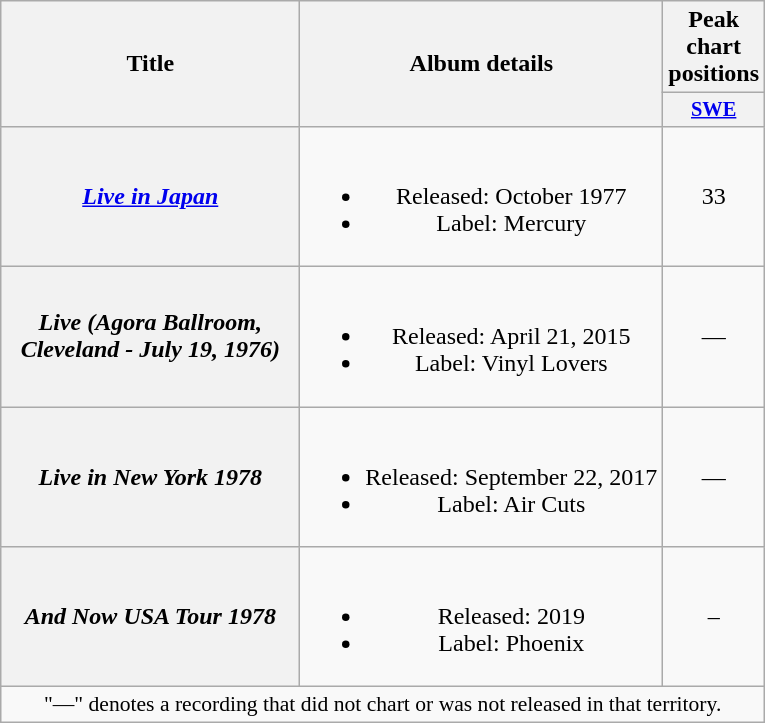<table class="wikitable plainrowheaders" style="text-align:center;">
<tr>
<th rowspan="2" style="width:12em;">Title</th>
<th rowspan="2">Album details</th>
<th colspan="1">Peak chart positions</th>
</tr>
<tr>
<th style="width:3em; font-size:85%"><a href='#'>SWE</a><br></th>
</tr>
<tr>
<th scope="row"><em><a href='#'>Live in Japan</a></em></th>
<td><br><ul><li>Released: October 1977</li><li>Label: Mercury</li></ul></td>
<td>33</td>
</tr>
<tr>
<th scope="row"><em>Live (Agora Ballroom, Cleveland - July 19, 1976)</em></th>
<td><br><ul><li>Released: April 21, 2015</li><li>Label: Vinyl Lovers</li></ul></td>
<td>—</td>
</tr>
<tr>
<th scope="row"><em>Live in New York 1978</em></th>
<td><br><ul><li>Released: September 22, 2017</li><li>Label: Air Cuts</li></ul></td>
<td>—</td>
</tr>
<tr>
<th scope="row"><em>And Now USA Tour 1978</em></th>
<td><br><ul><li>Released: 2019</li><li>Label: Phoenix</li></ul></td>
<td>–</td>
</tr>
<tr>
<td colspan="8" style="font-size:90%">"—" denotes a recording that did not chart or was not released in that territory.</td>
</tr>
</table>
